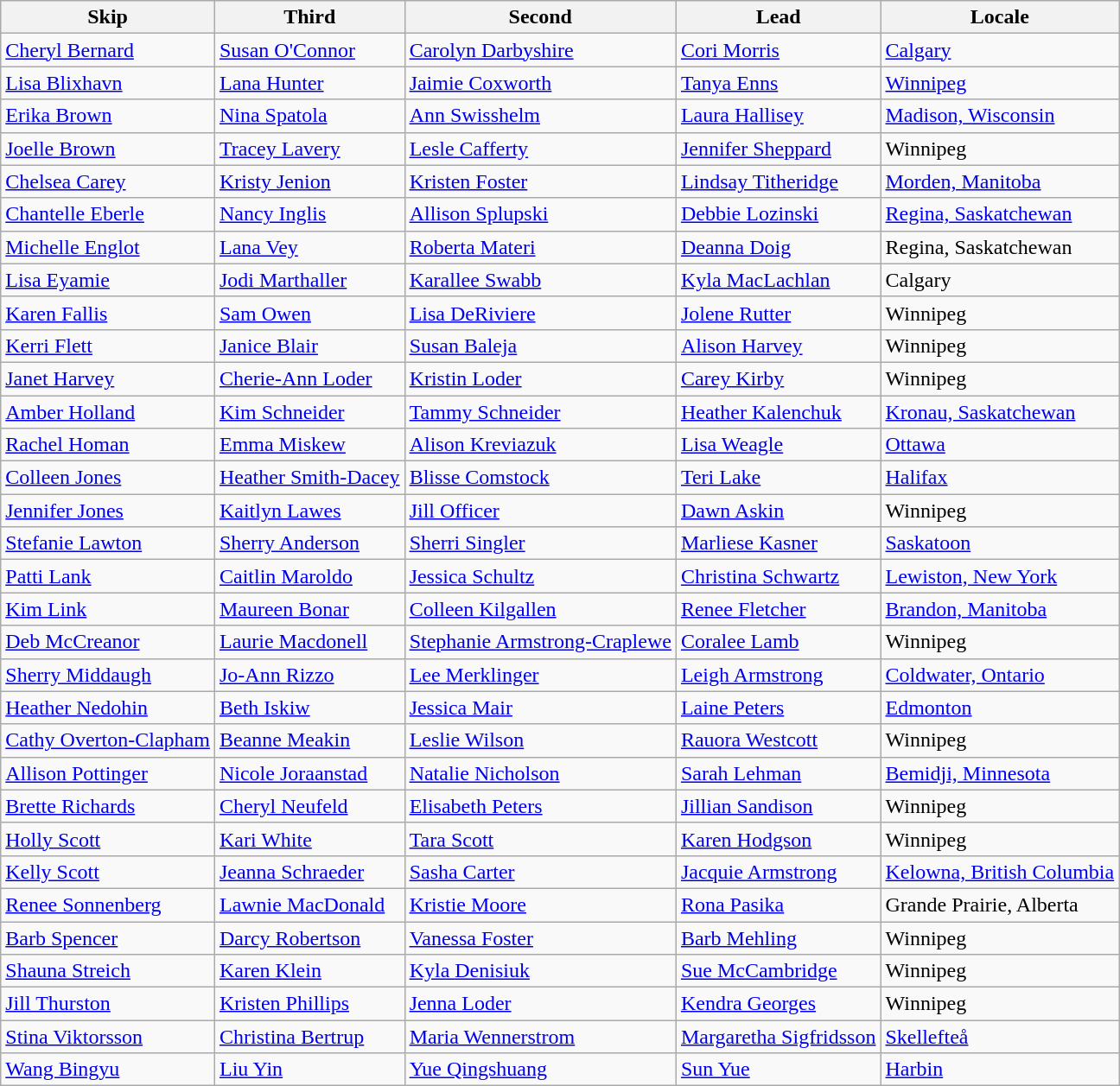<table class="wikitable">
<tr>
<th>Skip</th>
<th>Third</th>
<th>Second</th>
<th>Lead</th>
<th>Locale</th>
</tr>
<tr>
<td><a href='#'>Cheryl Bernard</a></td>
<td><a href='#'>Susan O'Connor</a></td>
<td><a href='#'>Carolyn Darbyshire</a></td>
<td><a href='#'>Cori Morris</a></td>
<td> <a href='#'>Calgary</a></td>
</tr>
<tr>
<td><a href='#'>Lisa Blixhavn</a></td>
<td><a href='#'>Lana Hunter</a></td>
<td><a href='#'>Jaimie Coxworth</a></td>
<td><a href='#'>Tanya Enns</a></td>
<td> <a href='#'>Winnipeg</a></td>
</tr>
<tr>
<td><a href='#'>Erika Brown</a></td>
<td><a href='#'>Nina Spatola</a></td>
<td><a href='#'>Ann Swisshelm</a></td>
<td><a href='#'>Laura Hallisey</a></td>
<td> <a href='#'>Madison, Wisconsin</a></td>
</tr>
<tr>
<td><a href='#'>Joelle Brown</a></td>
<td><a href='#'>Tracey Lavery</a></td>
<td><a href='#'>Lesle Cafferty</a></td>
<td><a href='#'>Jennifer Sheppard</a></td>
<td> Winnipeg</td>
</tr>
<tr>
<td><a href='#'>Chelsea Carey</a></td>
<td><a href='#'>Kristy Jenion</a></td>
<td><a href='#'>Kristen Foster</a></td>
<td><a href='#'>Lindsay Titheridge</a></td>
<td> <a href='#'>Morden, Manitoba</a></td>
</tr>
<tr>
<td><a href='#'>Chantelle Eberle</a></td>
<td><a href='#'>Nancy Inglis</a></td>
<td><a href='#'>Allison Splupski</a></td>
<td><a href='#'>Debbie Lozinski</a></td>
<td> <a href='#'>Regina, Saskatchewan</a></td>
</tr>
<tr>
<td><a href='#'>Michelle Englot</a></td>
<td><a href='#'>Lana Vey</a></td>
<td><a href='#'>Roberta Materi</a></td>
<td><a href='#'>Deanna Doig</a></td>
<td> Regina, Saskatchewan</td>
</tr>
<tr>
<td><a href='#'>Lisa Eyamie</a></td>
<td><a href='#'>Jodi Marthaller</a></td>
<td><a href='#'>Karallee Swabb</a></td>
<td><a href='#'>Kyla MacLachlan</a></td>
<td> Calgary</td>
</tr>
<tr>
<td><a href='#'>Karen Fallis</a></td>
<td><a href='#'>Sam Owen</a></td>
<td><a href='#'>Lisa DeRiviere</a></td>
<td><a href='#'>Jolene Rutter</a></td>
<td> Winnipeg</td>
</tr>
<tr>
<td><a href='#'>Kerri Flett</a></td>
<td><a href='#'>Janice Blair</a></td>
<td><a href='#'>Susan Baleja</a></td>
<td><a href='#'>Alison Harvey</a></td>
<td> Winnipeg</td>
</tr>
<tr>
<td><a href='#'>Janet Harvey</a></td>
<td><a href='#'>Cherie-Ann Loder</a></td>
<td><a href='#'>Kristin Loder</a></td>
<td><a href='#'>Carey Kirby</a></td>
<td> Winnipeg</td>
</tr>
<tr>
<td><a href='#'>Amber Holland</a></td>
<td><a href='#'>Kim Schneider</a></td>
<td><a href='#'>Tammy Schneider</a></td>
<td><a href='#'>Heather Kalenchuk</a></td>
<td> <a href='#'>Kronau, Saskatchewan</a></td>
</tr>
<tr>
<td><a href='#'>Rachel Homan</a></td>
<td><a href='#'>Emma Miskew</a></td>
<td><a href='#'>Alison Kreviazuk</a></td>
<td><a href='#'>Lisa Weagle</a></td>
<td> <a href='#'>Ottawa</a></td>
</tr>
<tr>
<td><a href='#'>Colleen Jones</a></td>
<td><a href='#'>Heather Smith-Dacey</a></td>
<td><a href='#'>Blisse Comstock</a></td>
<td><a href='#'>Teri Lake</a></td>
<td> <a href='#'>Halifax</a></td>
</tr>
<tr>
<td><a href='#'>Jennifer Jones</a></td>
<td><a href='#'>Kaitlyn Lawes</a></td>
<td><a href='#'>Jill Officer</a></td>
<td><a href='#'>Dawn Askin</a></td>
<td> Winnipeg</td>
</tr>
<tr>
<td><a href='#'>Stefanie Lawton</a></td>
<td><a href='#'>Sherry Anderson</a></td>
<td><a href='#'>Sherri Singler</a></td>
<td><a href='#'>Marliese Kasner</a></td>
<td> <a href='#'>Saskatoon</a></td>
</tr>
<tr>
<td><a href='#'>Patti Lank</a></td>
<td><a href='#'>Caitlin Maroldo</a></td>
<td><a href='#'>Jessica Schultz</a></td>
<td><a href='#'>Christina Schwartz</a></td>
<td> <a href='#'>Lewiston, New York</a></td>
</tr>
<tr>
<td><a href='#'>Kim Link</a></td>
<td><a href='#'>Maureen Bonar</a></td>
<td><a href='#'>Colleen Kilgallen</a></td>
<td><a href='#'>Renee Fletcher</a></td>
<td> <a href='#'>Brandon, Manitoba</a></td>
</tr>
<tr>
<td><a href='#'>Deb McCreanor</a></td>
<td><a href='#'>Laurie Macdonell</a></td>
<td><a href='#'>Stephanie Armstrong-Craplewe</a></td>
<td><a href='#'>Coralee Lamb</a></td>
<td> Winnipeg</td>
</tr>
<tr>
<td><a href='#'>Sherry Middaugh</a></td>
<td><a href='#'>Jo-Ann Rizzo</a></td>
<td><a href='#'>Lee Merklinger</a></td>
<td><a href='#'>Leigh Armstrong</a></td>
<td> <a href='#'>Coldwater, Ontario</a></td>
</tr>
<tr>
<td><a href='#'>Heather Nedohin</a></td>
<td><a href='#'>Beth Iskiw</a></td>
<td><a href='#'>Jessica Mair</a></td>
<td><a href='#'>Laine Peters</a></td>
<td> <a href='#'>Edmonton</a></td>
</tr>
<tr>
<td><a href='#'>Cathy Overton-Clapham</a></td>
<td><a href='#'>Beanne Meakin</a></td>
<td><a href='#'>Leslie Wilson</a></td>
<td><a href='#'>Rauora Westcott</a></td>
<td> Winnipeg</td>
</tr>
<tr>
<td><a href='#'>Allison Pottinger</a></td>
<td><a href='#'>Nicole Joraanstad</a></td>
<td><a href='#'>Natalie Nicholson</a></td>
<td><a href='#'>Sarah Lehman</a></td>
<td> <a href='#'>Bemidji, Minnesota</a></td>
</tr>
<tr>
<td><a href='#'>Brette Richards</a></td>
<td><a href='#'>Cheryl Neufeld</a></td>
<td><a href='#'>Elisabeth Peters</a></td>
<td><a href='#'>Jillian Sandison</a></td>
<td> Winnipeg</td>
</tr>
<tr>
<td><a href='#'>Holly Scott</a></td>
<td><a href='#'>Kari White</a></td>
<td><a href='#'>Tara Scott</a></td>
<td><a href='#'>Karen Hodgson</a></td>
<td> Winnipeg</td>
</tr>
<tr>
<td><a href='#'>Kelly Scott</a></td>
<td><a href='#'>Jeanna Schraeder</a></td>
<td><a href='#'>Sasha Carter</a></td>
<td><a href='#'>Jacquie Armstrong</a></td>
<td> <a href='#'>Kelowna, British Columbia</a></td>
</tr>
<tr>
<td><a href='#'>Renee Sonnenberg</a></td>
<td><a href='#'>Lawnie MacDonald</a></td>
<td><a href='#'>Kristie Moore</a></td>
<td><a href='#'>Rona Pasika</a></td>
<td> Grande Prairie, Alberta</td>
</tr>
<tr>
<td><a href='#'>Barb Spencer</a></td>
<td><a href='#'>Darcy Robertson</a></td>
<td><a href='#'>Vanessa Foster</a></td>
<td><a href='#'>Barb Mehling</a></td>
<td> Winnipeg</td>
</tr>
<tr>
<td><a href='#'>Shauna Streich</a></td>
<td><a href='#'>Karen Klein</a></td>
<td><a href='#'>Kyla Denisiuk</a></td>
<td><a href='#'>Sue McCambridge</a></td>
<td> Winnipeg</td>
</tr>
<tr>
<td><a href='#'>Jill Thurston</a></td>
<td><a href='#'>Kristen Phillips</a></td>
<td><a href='#'>Jenna Loder</a></td>
<td><a href='#'>Kendra Georges</a></td>
<td> Winnipeg</td>
</tr>
<tr>
<td><a href='#'>Stina Viktorsson</a></td>
<td><a href='#'>Christina Bertrup</a></td>
<td><a href='#'>Maria Wennerstrom</a></td>
<td><a href='#'>Margaretha Sigfridsson</a></td>
<td> <a href='#'>Skellefteå</a></td>
</tr>
<tr>
<td><a href='#'>Wang Bingyu</a></td>
<td><a href='#'>Liu Yin</a></td>
<td><a href='#'>Yue Qingshuang</a></td>
<td><a href='#'>Sun Yue</a></td>
<td> <a href='#'>Harbin</a></td>
</tr>
</table>
